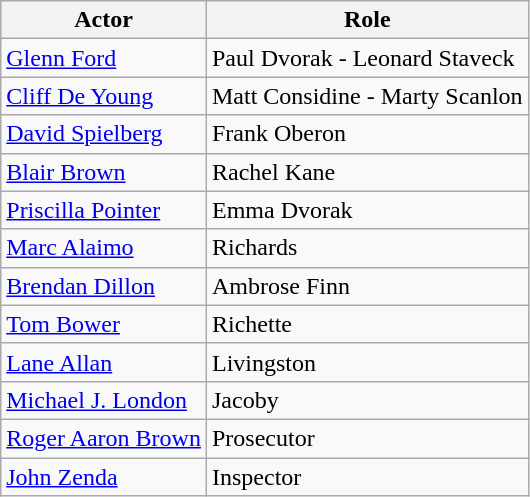<table class="wikitable">
<tr>
<th>Actor</th>
<th>Role</th>
</tr>
<tr>
<td><a href='#'>Glenn Ford</a></td>
<td>Paul Dvorak - Leonard Staveck</td>
</tr>
<tr>
<td><a href='#'>Cliff De Young</a></td>
<td>Matt Considine - Marty Scanlon</td>
</tr>
<tr>
<td><a href='#'>David Spielberg</a></td>
<td>Frank Oberon</td>
</tr>
<tr>
<td><a href='#'>Blair Brown</a></td>
<td>Rachel Kane</td>
</tr>
<tr>
<td><a href='#'>Priscilla Pointer</a></td>
<td>Emma Dvorak</td>
</tr>
<tr>
<td><a href='#'>Marc Alaimo</a></td>
<td>Richards</td>
</tr>
<tr>
<td><a href='#'>Brendan Dillon</a></td>
<td>Ambrose Finn</td>
</tr>
<tr>
<td><a href='#'>Tom Bower</a></td>
<td>Richette</td>
</tr>
<tr>
<td><a href='#'>Lane Allan</a></td>
<td>Livingston</td>
</tr>
<tr>
<td><a href='#'>Michael J. London</a></td>
<td>Jacoby</td>
</tr>
<tr>
<td><a href='#'>Roger Aaron Brown</a></td>
<td>Prosecutor</td>
</tr>
<tr>
<td><a href='#'>John Zenda</a></td>
<td>Inspector</td>
</tr>
</table>
